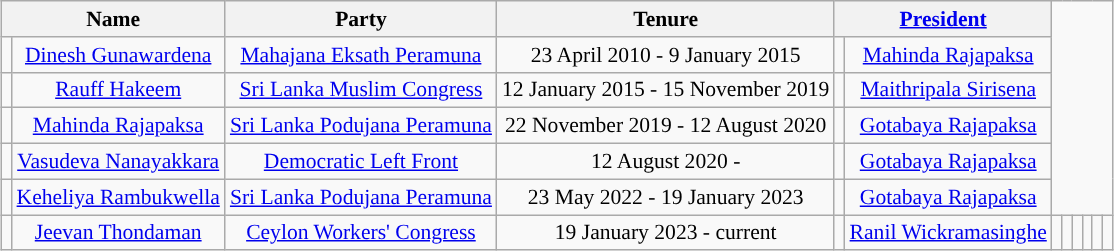<table class="wikitable" style="margin:1em auto; font-size:90%; text-align:center;">
<tr>
<th colspan="2">Name</th>
<th>Party</th>
<th>Tenure</th>
<th colspan="2"><a href='#'>President</a></th>
</tr>
<tr>
<td !align="centre" style="background:"></td>
<td><a href='#'>Dinesh Gunawardena</a></td>
<td><a href='#'>Mahajana Eksath Peramuna</a></td>
<td>23 April 2010 - 9 January 2015</td>
<td !align="center" style="background:"></td>
<td><a href='#'>Mahinda Rajapaksa</a></td>
</tr>
<tr>
<td !align="centre" style="background:"></td>
<td><a href='#'>Rauff Hakeem</a></td>
<td><a href='#'>Sri Lanka Muslim Congress</a></td>
<td>12 January 2015 - 15 November 2019</td>
<td !align="center" style="background:"></td>
<td><a href='#'>Maithripala Sirisena</a></td>
</tr>
<tr>
<td !align="center" style="background:"></td>
<td><a href='#'>Mahinda Rajapaksa</a></td>
<td><a href='#'>Sri Lanka Podujana Peramuna</a></td>
<td>22 November 2019 - 12 August 2020</td>
<td !align="center" style="background:"></td>
<td><a href='#'>Gotabaya Rajapaksa</a></td>
</tr>
<tr>
<td !align="center" style="background:"></td>
<td><a href='#'>Vasudeva Nanayakkara</a></td>
<td><a href='#'>Democratic Left Front</a></td>
<td>12 August 2020 -</td>
<td !align="center" style="background:"></td>
<td><a href='#'>Gotabaya Rajapaksa</a></td>
</tr>
<tr>
<td !align="center" style="background:"></td>
<td><a href='#'>Keheliya Rambukwella</a></td>
<td><a href='#'>Sri Lanka Podujana Peramuna</a></td>
<td>23 May 2022 - 19 January 2023</td>
<td !align="center" style="background:"></td>
<td><a href='#'>Gotabaya Rajapaksa</a></td>
</tr>
<tr>
<td !align="center" style="background:"></td>
<td><a href='#'>Jeevan Thondaman</a></td>
<td><a href='#'>Ceylon Workers' Congress</a></td>
<td>19 January 2023 - current</td>
<td !align="center" style="background:"></td>
<td><a href='#'>Ranil Wickramasinghe</a></td>
<td></td>
<td></td>
<td></td>
<td></td>
<td></td>
<td></td>
</tr>
</table>
